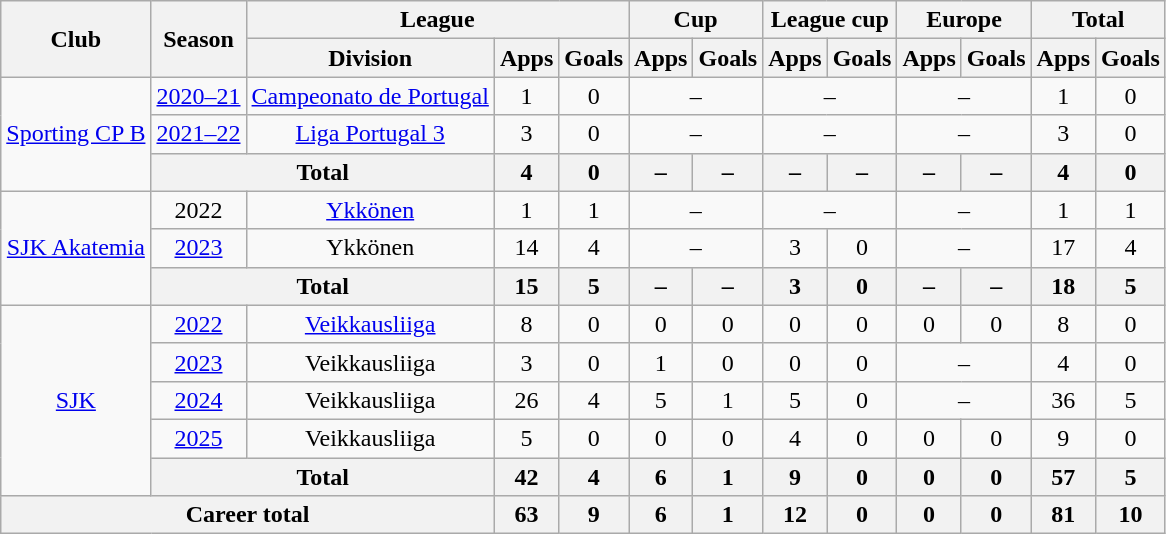<table class="wikitable" style="text-align:center">
<tr>
<th rowspan="2">Club</th>
<th rowspan="2">Season</th>
<th colspan="3">League</th>
<th colspan="2">Cup</th>
<th colspan="2">League cup</th>
<th colspan="2">Europe</th>
<th colspan="2">Total</th>
</tr>
<tr>
<th>Division</th>
<th>Apps</th>
<th>Goals</th>
<th>Apps</th>
<th>Goals</th>
<th>Apps</th>
<th>Goals</th>
<th>Apps</th>
<th>Goals</th>
<th>Apps</th>
<th>Goals</th>
</tr>
<tr>
<td rowspan="3"><a href='#'>Sporting CP B</a></td>
<td><a href='#'>2020–21</a></td>
<td><a href='#'>Campeonato de Portugal</a></td>
<td>1</td>
<td>0</td>
<td colspan="2">–</td>
<td colspan="2">–</td>
<td colspan="2">–</td>
<td>1</td>
<td>0</td>
</tr>
<tr>
<td><a href='#'>2021–22</a></td>
<td><a href='#'>Liga Portugal 3</a></td>
<td>3</td>
<td>0</td>
<td colspan="2">–</td>
<td colspan="2">–</td>
<td colspan="2">–</td>
<td>3</td>
<td>0</td>
</tr>
<tr>
<th colspan="2">Total</th>
<th>4</th>
<th>0</th>
<th>–</th>
<th>–</th>
<th>–</th>
<th>–</th>
<th>–</th>
<th>–</th>
<th>4</th>
<th>0</th>
</tr>
<tr>
<td rowspan="3"><a href='#'>SJK Akatemia</a></td>
<td>2022</td>
<td><a href='#'>Ykkönen</a></td>
<td>1</td>
<td>1</td>
<td colspan="2">–</td>
<td colspan="2">–</td>
<td colspan="2">–</td>
<td>1</td>
<td>1</td>
</tr>
<tr>
<td><a href='#'>2023</a></td>
<td>Ykkönen</td>
<td>14</td>
<td>4</td>
<td colspan="2">–</td>
<td>3</td>
<td>0</td>
<td colspan="2">–</td>
<td>17</td>
<td>4</td>
</tr>
<tr>
<th colspan="2">Total</th>
<th>15</th>
<th>5</th>
<th>–</th>
<th>–</th>
<th>3</th>
<th>0</th>
<th>–</th>
<th>–</th>
<th>18</th>
<th>5</th>
</tr>
<tr>
<td rowspan="5"><a href='#'>SJK</a></td>
<td><a href='#'>2022</a></td>
<td><a href='#'>Veikkausliiga</a></td>
<td>8</td>
<td>0</td>
<td>0</td>
<td>0</td>
<td>0</td>
<td>0</td>
<td>0</td>
<td>0</td>
<td>8</td>
<td>0</td>
</tr>
<tr>
<td><a href='#'>2023</a></td>
<td>Veikkausliiga</td>
<td>3</td>
<td>0</td>
<td>1</td>
<td>0</td>
<td>0</td>
<td>0</td>
<td colspan="2">–</td>
<td>4</td>
<td>0</td>
</tr>
<tr>
<td><a href='#'>2024</a></td>
<td>Veikkausliiga</td>
<td>26</td>
<td>4</td>
<td>5</td>
<td>1</td>
<td>5</td>
<td>0</td>
<td colspan="2">–</td>
<td>36</td>
<td>5</td>
</tr>
<tr>
<td><a href='#'>2025</a></td>
<td>Veikkausliiga</td>
<td>5</td>
<td>0</td>
<td>0</td>
<td>0</td>
<td>4</td>
<td>0</td>
<td>0</td>
<td>0</td>
<td>9</td>
<td>0</td>
</tr>
<tr>
<th colspan="2">Total</th>
<th>42</th>
<th>4</th>
<th>6</th>
<th>1</th>
<th>9</th>
<th>0</th>
<th>0</th>
<th>0</th>
<th>57</th>
<th>5</th>
</tr>
<tr>
<th colspan="3">Career total</th>
<th>63</th>
<th>9</th>
<th>6</th>
<th>1</th>
<th>12</th>
<th>0</th>
<th>0</th>
<th>0</th>
<th>81</th>
<th>10</th>
</tr>
</table>
